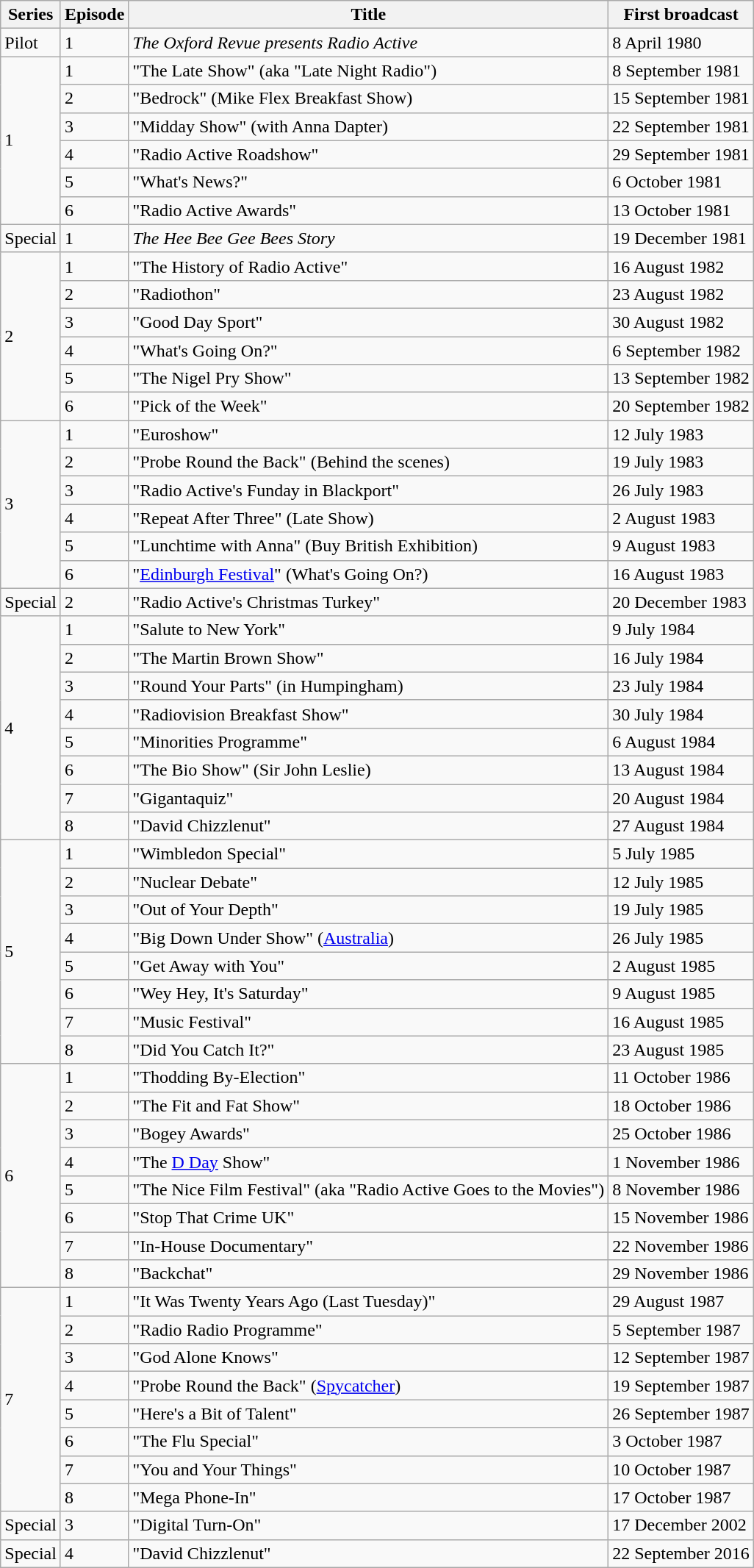<table class="wikitable">
<tr>
<th>Series</th>
<th>Episode</th>
<th>Title</th>
<th>First broadcast</th>
</tr>
<tr>
<td>Pilot</td>
<td>1</td>
<td><em>The Oxford Revue presents Radio Active</em></td>
<td>8 April 1980</td>
</tr>
<tr>
<td rowspan="6">1</td>
<td>1</td>
<td>"The Late Show" (aka "Late Night Radio")</td>
<td>8 September 1981</td>
</tr>
<tr>
<td>2</td>
<td>"Bedrock" (Mike Flex Breakfast Show)</td>
<td>15 September 1981</td>
</tr>
<tr>
<td>3</td>
<td>"Midday Show" (with Anna Dapter)</td>
<td>22 September 1981</td>
</tr>
<tr>
<td>4</td>
<td>"Radio Active Roadshow"</td>
<td>29 September 1981</td>
</tr>
<tr>
<td>5</td>
<td>"What's News?"</td>
<td>6 October 1981</td>
</tr>
<tr>
<td>6</td>
<td>"Radio Active Awards"</td>
<td>13 October 1981</td>
</tr>
<tr>
<td>Special</td>
<td>1</td>
<td><em>The Hee Bee Gee Bees Story</em></td>
<td>19 December 1981</td>
</tr>
<tr>
<td rowspan="6">2</td>
<td>1</td>
<td>"The History of Radio Active"</td>
<td>16 August 1982</td>
</tr>
<tr>
<td>2</td>
<td>"Radiothon"</td>
<td>23 August 1982</td>
</tr>
<tr>
<td>3</td>
<td>"Good Day Sport"</td>
<td>30 August 1982</td>
</tr>
<tr>
<td>4</td>
<td>"What's Going On?"</td>
<td>6 September 1982</td>
</tr>
<tr>
<td>5</td>
<td>"The Nigel Pry Show"</td>
<td>13 September 1982</td>
</tr>
<tr>
<td>6</td>
<td>"Pick of the Week"</td>
<td>20 September 1982</td>
</tr>
<tr>
<td rowspan="6">3</td>
<td>1</td>
<td>"Euroshow"</td>
<td>12 July 1983</td>
</tr>
<tr>
<td>2</td>
<td>"Probe Round the Back" (Behind the scenes)</td>
<td>19 July 1983</td>
</tr>
<tr>
<td>3</td>
<td>"Radio Active's Funday in Blackport"</td>
<td>26 July 1983</td>
</tr>
<tr>
<td>4</td>
<td>"Repeat After Three" (Late Show)</td>
<td>2 August 1983</td>
</tr>
<tr>
<td>5</td>
<td>"Lunchtime with Anna" (Buy British Exhibition)</td>
<td>9 August 1983</td>
</tr>
<tr>
<td>6</td>
<td>"<a href='#'>Edinburgh Festival</a>" (What's Going On?)</td>
<td>16 August 1983</td>
</tr>
<tr>
<td>Special</td>
<td>2</td>
<td>"Radio Active's Christmas Turkey"</td>
<td>20 December 1983</td>
</tr>
<tr>
<td rowspan="8">4</td>
<td>1</td>
<td>"Salute to New York"</td>
<td>9 July 1984</td>
</tr>
<tr>
<td>2</td>
<td>"The Martin Brown Show"</td>
<td>16 July 1984</td>
</tr>
<tr>
<td>3</td>
<td>"Round Your Parts" (in Humpingham)</td>
<td>23 July 1984</td>
</tr>
<tr>
<td>4</td>
<td>"Radiovision Breakfast Show"</td>
<td>30 July 1984</td>
</tr>
<tr>
<td>5</td>
<td>"Minorities Programme"</td>
<td>6 August 1984</td>
</tr>
<tr>
<td>6</td>
<td>"The Bio Show" (Sir John Leslie)</td>
<td>13 August 1984</td>
</tr>
<tr>
<td>7</td>
<td>"Gigantaquiz"</td>
<td>20 August 1984</td>
</tr>
<tr>
<td>8</td>
<td>"David Chizzlenut"</td>
<td>27 August 1984</td>
</tr>
<tr>
<td rowspan="8">5</td>
<td>1</td>
<td>"Wimbledon Special"</td>
<td>5 July 1985</td>
</tr>
<tr>
<td>2</td>
<td>"Nuclear Debate"</td>
<td>12 July 1985</td>
</tr>
<tr>
<td>3</td>
<td>"Out of Your Depth"</td>
<td>19 July 1985</td>
</tr>
<tr>
<td>4</td>
<td>"Big Down Under Show" (<a href='#'>Australia</a>)</td>
<td>26 July 1985</td>
</tr>
<tr>
<td>5</td>
<td>"Get Away with You"</td>
<td>2 August 1985</td>
</tr>
<tr>
<td>6</td>
<td>"Wey Hey, It's Saturday"</td>
<td>9 August 1985</td>
</tr>
<tr>
<td>7</td>
<td>"Music Festival"</td>
<td>16 August 1985</td>
</tr>
<tr>
<td>8</td>
<td>"Did You Catch It?"</td>
<td>23 August 1985</td>
</tr>
<tr>
<td rowspan="8">6</td>
<td>1</td>
<td>"Thodding By-Election"</td>
<td>11 October 1986</td>
</tr>
<tr>
<td>2</td>
<td>"The Fit and Fat Show"</td>
<td>18 October 1986</td>
</tr>
<tr>
<td>3</td>
<td>"Bogey Awards"</td>
<td>25 October 1986</td>
</tr>
<tr>
<td>4</td>
<td>"The <a href='#'>D Day</a> Show"</td>
<td>1 November 1986</td>
</tr>
<tr>
<td>5</td>
<td>"The Nice Film Festival" (aka "Radio Active Goes to the Movies")</td>
<td>8 November 1986</td>
</tr>
<tr>
<td>6</td>
<td>"Stop That Crime UK"</td>
<td>15 November 1986</td>
</tr>
<tr>
<td>7</td>
<td>"In-House Documentary"</td>
<td>22 November 1986</td>
</tr>
<tr>
<td>8</td>
<td>"Backchat"</td>
<td>29 November 1986</td>
</tr>
<tr>
<td rowspan="8">7</td>
<td>1</td>
<td>"It Was Twenty Years Ago (Last Tuesday)"</td>
<td>29 August 1987</td>
</tr>
<tr>
<td>2</td>
<td>"Radio Radio Programme"</td>
<td>5 September 1987</td>
</tr>
<tr>
<td>3</td>
<td>"God Alone Knows"</td>
<td>12 September 1987</td>
</tr>
<tr>
<td>4</td>
<td>"Probe Round the Back" (<a href='#'>Spycatcher</a>)</td>
<td>19 September 1987</td>
</tr>
<tr>
<td>5</td>
<td>"Here's a Bit of Talent"</td>
<td>26 September 1987</td>
</tr>
<tr>
<td>6</td>
<td>"The Flu Special"</td>
<td>3 October 1987</td>
</tr>
<tr>
<td>7</td>
<td>"You and Your Things"</td>
<td>10 October 1987</td>
</tr>
<tr>
<td>8</td>
<td>"Mega Phone-In"</td>
<td>17 October 1987</td>
</tr>
<tr>
<td>Special</td>
<td>3</td>
<td>"Digital Turn-On"</td>
<td>17 December 2002</td>
</tr>
<tr>
<td>Special</td>
<td>4</td>
<td>"David Chizzlenut"</td>
<td>22 September 2016</td>
</tr>
</table>
